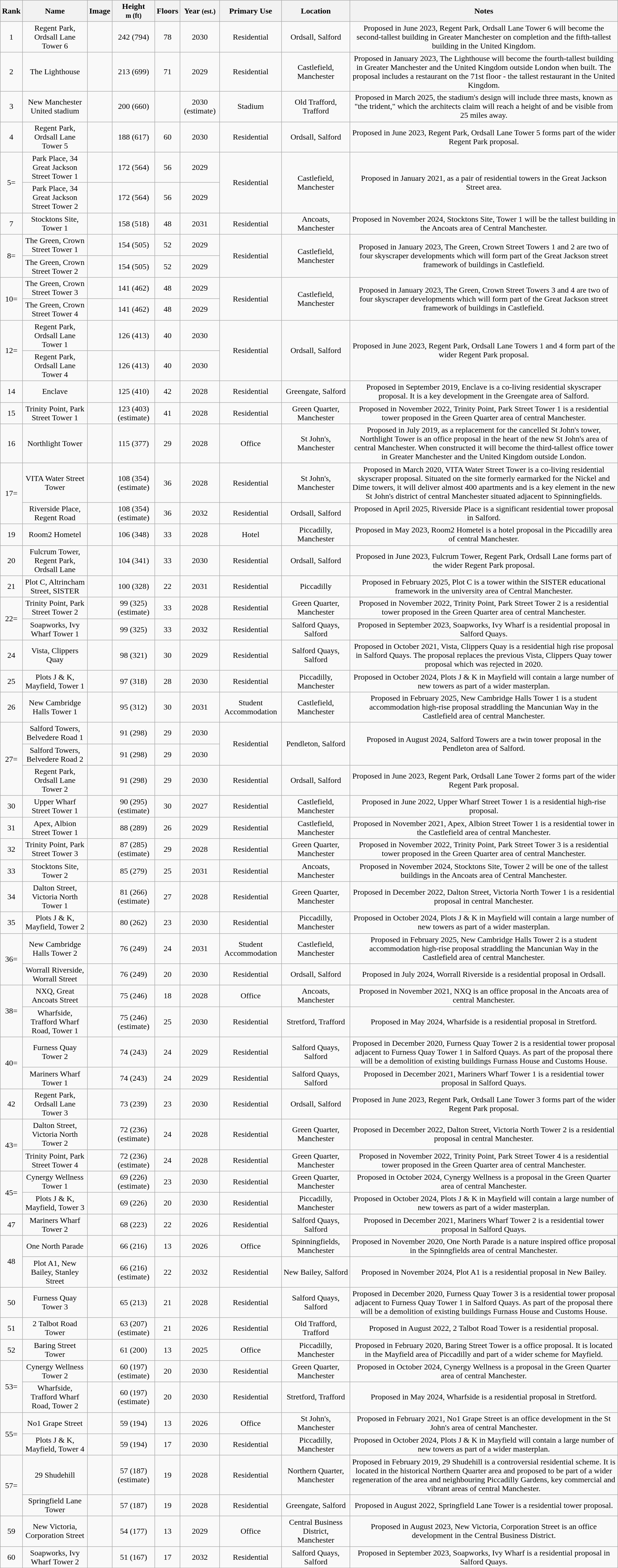<table class="wikitable sortable">
<tr>
<th data-sort-type="number">Rank</th>
<th data-sort-type="text">Name</th>
<th class="unsortable">Image</th>
<th data-sort-type="number">Height<br><small>m (ft)</small></th>
<th data-sort-type="number">Floors</th>
<th data-sort-type="number">Year <small>(est.)</small></th>
<th>Primary Use</th>
<th>Location</th>
<th class="unsortable">Notes</th>
</tr>
<tr>
<td align="center">1</td>
<td align="center">Regent Park, Ordsall Lane Tower 6</td>
<td align="center"></td>
<td align="center">242 (794)</td>
<td align="center">78</td>
<td align="center">2030</td>
<td align="center">Residential</td>
<td align="center">Ordsall, Salford</td>
<td align="center">Proposed in June 2023, Regent Park, Ordsall Lane Tower 6 will become the second-tallest building in Greater Manchester on completion and the fifth-tallest building in the United Kingdom.</td>
</tr>
<tr>
<td align="center">2</td>
<td align="center">The Lighthouse</td>
<td align="center"></td>
<td align="center">213 (699)</td>
<td align="center">71</td>
<td align="center">2029</td>
<td align="center">Residential</td>
<td align="center">Castlefield, Manchester</td>
<td align="center">Proposed in January 2023, The Lighthouse will become the fourth-tallest building in Greater Manchester and the United Kingdom outside London when built. The proposal includes a restaurant on the 71st floor - the tallest restaurant in the United Kingdom.</td>
</tr>
<tr>
<td align="center">3</td>
<td align="center">New Manchester United stadium</td>
<td align="center"></td>
<td align="center">200 (660)</td>
<td align="center"></td>
<td align="center">2030 (estimate)</td>
<td align="center">Stadium</td>
<td align="center">Old Trafford, Trafford</td>
<td align="center">Proposed in March 2025, the stadium's design will include three masts, known as "the trident," which the architects claim will reach a height of  and be visible from 25 miles away.</td>
</tr>
<tr>
<td align="center">4</td>
<td align="center">Regent Park, Ordsall Lane Tower 5</td>
<td align="center"></td>
<td align="center">188 (617)</td>
<td align="center">60</td>
<td align="center">2030</td>
<td align="center">Residential</td>
<td align="center">Ordsall, Salford</td>
<td align="center">Proposed in June 2023, Regent Park, Ordsall Lane Tower 5 forms part of the wider Regent Park proposal.</td>
</tr>
<tr>
<td rowspan="2" align="center">5=</td>
<td align="center">Park Place, 34 Great Jackson Street Tower 1</td>
<td align="center"></td>
<td align="center">172 (564)</td>
<td align="center">56</td>
<td align="center">2029</td>
<td align="center" rowspan="2">Residential</td>
<td align="center" rowspan="2">Castlefield, Manchester</td>
<td align="center" rowspan="2">Proposed in January 2021, as a pair of residential towers in the Great Jackson Street area.</td>
</tr>
<tr>
<td align="center">Park Place, 34 Great Jackson Street Tower 2</td>
<td align="center"></td>
<td align="center">172 (564)</td>
<td align="center">56</td>
<td align="center">2029</td>
</tr>
<tr>
<td align="center">7</td>
<td align="center">Stocktons Site, Tower 1</td>
<td align="center"></td>
<td align="center">158 (518)</td>
<td align="center">48</td>
<td align="center">2031</td>
<td align="center">Residential</td>
<td align="center">Ancoats, Manchester</td>
<td align="center">Proposed in November 2024, Stocktons Site, Tower 1 will be the tallest building in the Ancoats area of Central Manchester.</td>
</tr>
<tr>
<td align=center rowspan="2">8=</td>
<td align="center">The Green, Crown Street Tower 1</td>
<td align="center"></td>
<td align="center">154 (505)</td>
<td align="center">52</td>
<td align="center">2029</td>
<td align="center" rowspan="2">Residential</td>
<td align="center" rowspan="2">Castlefield, Manchester</td>
<td align="center" rowspan="2">Proposed in January 2023, The Green, Crown Street Towers 1 and 2 are two of four skyscraper developments which will form part of the Great Jackson street framework of buildings in Castlefield.</td>
</tr>
<tr>
<td align="center">The Green, Crown Street Tower 2</td>
<td align="center"></td>
<td align="center">154 (505)</td>
<td align="center">52</td>
<td align="center">2029</td>
</tr>
<tr>
<td align=center rowspan="2">10=</td>
<td align="center">The Green, Crown Street Tower 3</td>
<td align="center"></td>
<td align="center">141 (462)</td>
<td align="center">48</td>
<td align="center">2029</td>
<td align="center" rowspan="2">Residential</td>
<td align="center" rowspan="2">Castlefield, Manchester</td>
<td align="center" rowspan="2">Proposed in January 2023, The Green, Crown Street Towers 3 and 4 are two of four skyscraper developments which will form part of the Great Jackson street framework of buildings in Castlefield.</td>
</tr>
<tr>
<td align="center">The Green, Crown Street Tower 4</td>
<td align="center"></td>
<td align="center">141 (462)</td>
<td align="center">48</td>
<td align="center">2029</td>
</tr>
<tr>
<td align="center" rowspan="2">12=</td>
<td align="center">Regent Park, Ordsall Lane Tower 1</td>
<td align="center"></td>
<td align="center">126 (413)</td>
<td align="center">40</td>
<td align="center">2030</td>
<td align="center" rowspan="2">Residential</td>
<td align="center" rowspan="2">Ordsall, Salford</td>
<td align="center" rowspan="2">Proposed in June 2023, Regent Park, Ordsall Lane Towers 1 and 4 form part of the wider Regent Park proposal.</td>
</tr>
<tr>
<td align="center">Regent Park, Ordsall Lane Tower 4</td>
<td align="center"></td>
<td align="center">126 (413)</td>
<td align="center">40</td>
<td align="center">2030</td>
</tr>
<tr>
<td align="center">14</td>
<td align="center">Enclave</td>
<td align="center"></td>
<td align="center">125 (410)</td>
<td align="center">42</td>
<td align="center">2028</td>
<td align="center">Residential</td>
<td align="center">Greengate, Salford</td>
<td align="center">Proposed in September 2019, Enclave is a co-living residential skyscraper proposal. It is a key development in the Greengate area of Salford.</td>
</tr>
<tr>
<td align=center>15</td>
<td align=center>Trinity Point, Park Street Tower 1</td>
<td align=center></td>
<td align=center>123 (403) (estimate)</td>
<td align=center>41</td>
<td align=center>2028</td>
<td align=center>Residential</td>
<td align=center>Green Quarter, Manchester</td>
<td align=center>Proposed in November 2022, Trinity Point, Park Street Tower 1 is a residential tower proposed in the Green Quarter area of central Manchester.</td>
</tr>
<tr>
<td align="center">16</td>
<td align="center">Northlight Tower</td>
<td align="center"></td>
<td align="center">115 (377)</td>
<td align="center">29</td>
<td align="center">2028</td>
<td align="center">Office</td>
<td align="center">St John's, Manchester</td>
<td align="center">Proposed in July 2019, as a replacement for the cancelled St John's tower, Northlight Tower is an office proposal in the heart of the new St John's area of central Manchester. When constructed it will become the third-tallest office tower in Greater Manchester and the United Kingdom outside London.</td>
</tr>
<tr>
<td align="center" rowspan="2">17=</td>
<td align="center">VITA Water Street Tower</td>
<td align="center"></td>
<td align="center">108 (354) (estimate)</td>
<td align="center">36</td>
<td align="center">2028</td>
<td align="center">Residential</td>
<td align="center">St John's, Manchester</td>
<td align="center">Proposed in March 2020, VITA Water Street Tower is a co-living residential skyscraper proposal. Situated on the site formerly earmarked for the Nickel and Dime towers, it will deliver almost 400 apartments and is a key element in the new St John's district of central Manchester situated adjacent to Spinningfields.</td>
</tr>
<tr>
<td align="center">Riverside Place, Regent Road</td>
<td align="center"></td>
<td align="center">108 (354) (estimate)</td>
<td align="center">36</td>
<td align="center">2032</td>
<td align="center">Residential</td>
<td align="center">Ordsall, Salford</td>
<td align="center">Proposed in April 2025, Riverside Place is a significant residential tower proposal in Salford.</td>
</tr>
<tr>
<td align="center">19</td>
<td align="center">Room2 Hometel</td>
<td align="center"></td>
<td align="center">106 (348)</td>
<td align="center">33</td>
<td align="center">2028</td>
<td align="center">Hotel</td>
<td align="center">Piccadilly, Manchester</td>
<td align="center">Proposed in May 2023, Room2 Hometel is a hotel proposal in the Piccadilly area of central Manchester.</td>
</tr>
<tr>
<td align="center">20</td>
<td align="center">Fulcrum Tower, Regent Park, Ordsall Lane</td>
<td align="center"></td>
<td align="center">104 (341)</td>
<td align="center">33</td>
<td align="center">2030</td>
<td align="center">Residential</td>
<td align="center">Ordsall, Salford</td>
<td align="center">Proposed in June 2023, Fulcrum Tower, Regent Park, Ordsall Lane forms part of the wider Regent Park proposal.</td>
</tr>
<tr>
<td align="center">21</td>
<td align="center">Plot C, Altrincham Street, SISTER</td>
<td align="center"></td>
<td align="center">100 (328)</td>
<td align="center">22</td>
<td align="center">2031</td>
<td align="center">Residential</td>
<td align="center">Piccadilly</td>
<td align="center">Proposed in February 2025, Plot C is a tower within the SISTER educational framework in the university area of Central Manchester.</td>
</tr>
<tr>
<td align=center rowspan="2">22=</td>
<td align=center>Trinity Point, Park Street Tower 2</td>
<td align=center></td>
<td align=center>99 (325) (estimate)</td>
<td align=center>33</td>
<td align=center>2028</td>
<td align=center>Residential</td>
<td align=center>Green Quarter, Manchester</td>
<td align=center>Proposed in November 2022, Trinity Point, Park Street Tower 2 is a residential tower proposed in the Green Quarter area of central Manchester.</td>
</tr>
<tr>
<td align="center">Soapworks, Ivy Wharf Tower 1</td>
<td align="center"></td>
<td align="center">99 (325)</td>
<td align="center">33</td>
<td align="center">2032</td>
<td align="center">Residential</td>
<td align="center">Salford Quays, Salford</td>
<td align="center">Proposed in September 2023, Soapworks, Ivy Wharf is a residential proposal in Salford Quays.</td>
</tr>
<tr>
<td align="center">24</td>
<td align="center">Vista, Clippers Quay</td>
<td align="center"></td>
<td align="center">98 (321)</td>
<td align="center">30</td>
<td align="center">2029</td>
<td align="center">Residential</td>
<td align="center">Salford Quays, Salford</td>
<td align="center">Proposed in October 2021, Vista, Clippers Quay is a residential high rise proposal in Salford Quays. The proposal replaces the previous Vista, Clippers Quay tower proposal which was rejected in 2020.</td>
</tr>
<tr>
<td align="center">25</td>
<td align="center">Plots J & K, Mayfield, Tower 1</td>
<td align="center"></td>
<td align="center">97 (318)</td>
<td align="center">28</td>
<td align="center">2030</td>
<td align="center">Residential</td>
<td align="center">Piccadilly, Manchester</td>
<td align="center">Proposed in October 2024, Plots J & K in Mayfield will contain a large number of new towers as part of a wider masterplan.</td>
</tr>
<tr>
<td align="center">26</td>
<td align="center">New Cambridge Halls Tower 1</td>
<td align="center"></td>
<td align="center">95 (312)</td>
<td align="center">30</td>
<td align="center">2031</td>
<td align="center">Student Accommodation</td>
<td align="center">Castlefield, Manchester</td>
<td align="center">Proposed in February 2025, New Cambridge Halls Tower 1 is a student accommodation high-rise proposal straddling the Mancunian Way in the Castlefield area of central Manchester.</td>
</tr>
<tr>
<td align="center" rowspan="3">27=</td>
<td align="center">Salford Towers, Belvedere Road 1</td>
<td align="center"></td>
<td align="center">91 (298)</td>
<td align="center">29</td>
<td align="center">2030</td>
<td align="center" rowspan="2">Residential</td>
<td align="center" rowspan="2">Pendleton, Salford</td>
<td align="center" rowspan="2">Proposed in August 2024, Salford Towers are a twin tower proposal in the Pendleton area of Salford.</td>
</tr>
<tr>
<td align="center">Salford Towers, Belvedere Road 2</td>
<td align="center"></td>
<td align="center">91 (298)</td>
<td align="center">29</td>
<td align="center">2030</td>
</tr>
<tr>
<td align="center">Regent Park, Ordsall Lane Tower 2</td>
<td align="center"></td>
<td align="center">91 (298)</td>
<td align="center">29</td>
<td align="center">2030</td>
<td align="center">Residential</td>
<td align="center">Ordsall, Salford</td>
<td align="center">Proposed in June 2023, Regent Park, Ordsall Lane Tower 2 forms part of the wider Regent Park proposal.</td>
</tr>
<tr>
<td align="center">30</td>
<td align="center">Upper Wharf Street Tower 1</td>
<td align="center"></td>
<td align="center">90 (295) (estimate)</td>
<td align="center">30</td>
<td align="center">2027</td>
<td align="center">Residential</td>
<td align="center">Castlefield, Manchester</td>
<td align="center">Proposed in June 2022, Upper Wharf Street Tower 1 is a residential high-rise proposal.</td>
</tr>
<tr>
<td align="center">31</td>
<td align="center">Apex, Albion Street Tower 1</td>
<td align="center"></td>
<td align="center">88 (289)</td>
<td align="center">26</td>
<td align="center">2029</td>
<td align="center">Residential</td>
<td align="center">Castlefield, Manchester</td>
<td align="center">Proposed in November 2021, Apex, Albion Street Tower 1 is a residential tower in the Castlefield area of central Manchester.</td>
</tr>
<tr>
<td align=center>32</td>
<td align=center>Trinity Point, Park Street Tower 3</td>
<td align=center></td>
<td align=center>87 (285) (estimate)</td>
<td align=center>29</td>
<td align=center>2028</td>
<td align=center>Residential</td>
<td align=center>Green Quarter, Manchester</td>
<td align=center>Proposed in November 2022, Trinity Point, Park Street Tower 3 is a residential tower proposed in the Green Quarter area of central Manchester.</td>
</tr>
<tr>
<td align="center">33</td>
<td align="center">Stocktons Site, Tower 2</td>
<td align="center"></td>
<td align="center">85 (279)</td>
<td align="center">25</td>
<td align="center">2031</td>
<td align="center">Residential</td>
<td align="center">Ancoats, Manchester</td>
<td align="center">Proposed in November 2024, Stocktons Site, Tower 2 will be one of the tallest buildings in the Ancoats area of Central Manchester.</td>
</tr>
<tr>
<td align="center">34</td>
<td align="center">Dalton Street, Victoria North Tower 1</td>
<td align="center"></td>
<td align="center">81 (266) (estimate)</td>
<td align="center">27</td>
<td align="center">2028</td>
<td align="center">Residential</td>
<td align="center">Green Quarter, Manchester</td>
<td align="center">Proposed in December 2022, Dalton Street, Victoria North Tower 1 is a residential proposal in central Manchester.</td>
</tr>
<tr>
<td align="center">35</td>
<td align="center">Plots J & K, Mayfield, Tower 2</td>
<td align="center"></td>
<td align="center">80 (262)</td>
<td align="center">23</td>
<td align="center">2030</td>
<td align="center">Residential</td>
<td align="center">Piccadilly, Manchester</td>
<td align="center">Proposed in October 2024, Plots J & K in Mayfield will contain a large number of new towers as part of a wider masterplan.</td>
</tr>
<tr>
<td align="center" rowspan="2">36=</td>
<td align="center">New Cambridge Halls Tower 2</td>
<td align="center"></td>
<td align="center">76 (249)</td>
<td align="center">24</td>
<td align="center">2031</td>
<td align="center">Student Accommodation</td>
<td align="center">Castlefield, Manchester</td>
<td align="center">Proposed in February 2025, New Cambridge Halls Tower 2 is a student accommodation high-rise proposal straddling the Mancunian Way in the Castlefield area of central Manchester.</td>
</tr>
<tr>
<td align="center">Worrall Riverside, Worrall Street</td>
<td align="center"></td>
<td align="center">76 (249)</td>
<td align="center">20</td>
<td align="center">2030</td>
<td align="center">Residential</td>
<td align="center">Ordsall, Salford</td>
<td align="center">Proposed in July 2024, Worrall Riverside is a residential proposal in Ordsall.</td>
</tr>
<tr>
<td align=center rowspan="2">38=</td>
<td align="center">NXQ, Great Ancoats Street</td>
<td align="center"></td>
<td align="center">75 (246)</td>
<td align="center">18</td>
<td align="center">2028</td>
<td align="center">Office</td>
<td align="center">Ancoats, Manchester</td>
<td align="center">Proposed in November 2021, NXQ is an office proposal in the Ancoats area of central Manchester.</td>
</tr>
<tr>
<td align="center">Wharfside, Trafford Wharf Road, Tower 1</td>
<td align="center"></td>
<td align="center">75 (246) (estimate)</td>
<td align="center">25</td>
<td align="center">2030</td>
<td align="center">Residential</td>
<td align="center">Stretford, Trafford</td>
<td align="center">Proposed in May 2024, Wharfside is a residential proposal in Stretford.</td>
</tr>
<tr>
<td align="center" rowspan="2">40=</td>
<td align="center">Furness Quay Tower 2</td>
<td align="center"></td>
<td align="center">74 (243)</td>
<td align="center">24</td>
<td align="center">2029</td>
<td align="center">Residential</td>
<td align="center">Salford Quays, Salford</td>
<td align="center">Proposed in December 2020, Furness Quay Tower 2 is a residential tower proposal adjacent to Furness Quay Tower 1 in Salford Quays. As part of the proposal there will be a demolition of existing buildings Furnass House and Customs House.</td>
</tr>
<tr>
<td align="center">Mariners Wharf Tower 1</td>
<td align="center"></td>
<td align="center">74 (243)</td>
<td align="center">24</td>
<td align="center">2029</td>
<td align="center">Residential</td>
<td align="center">Salford Quays, Salford</td>
<td align="center">Proposed in December 2021, Mariners Wharf Tower 1 is a residential tower proposal in Salford Quays.</td>
</tr>
<tr>
<td align="center">42</td>
<td align="center">Regent Park, Ordsall Lane Tower 3</td>
<td align="center"></td>
<td align="center">73 (239)</td>
<td align="center">23</td>
<td align="center">2030</td>
<td align="center">Residential</td>
<td align="center">Ordsall, Salford</td>
<td align="center">Proposed in June 2023, Regent Park, Ordsall Lane Tower 3 forms part of the wider Regent Park proposal.</td>
</tr>
<tr>
<td align="center" rowspan="2">43=</td>
<td align="center">Dalton Street, Victoria North Tower 2</td>
<td align="center"></td>
<td align="center">72 (236) (estimate)</td>
<td align="center">24</td>
<td align="center">2028</td>
<td align="center">Residential</td>
<td align="center">Green Quarter, Manchester</td>
<td align="center">Proposed in December 2022, Dalton Street, Victoria North Tower 2 is a residential proposal in central Manchester.</td>
</tr>
<tr>
<td align=center>Trinity Point, Park Street Tower 4</td>
<td align=center></td>
<td align=center>72 (236) (estimate)</td>
<td align=center>24</td>
<td align=center>2028</td>
<td align=center>Residential</td>
<td align=center>Green Quarter, Manchester</td>
<td align=center>Proposed in November 2022, Trinity Point, Park Street Tower 4 is a residential tower proposed in the Green Quarter area of central Manchester.</td>
</tr>
<tr>
<td align="center" rowspan="2">45=</td>
<td align="center">Cynergy Wellness Tower 1</td>
<td align="center"></td>
<td align="center">69 (226) (estimate)</td>
<td align="center">23</td>
<td align="center">2030</td>
<td align="center">Residential</td>
<td align="center">Green Quarter, Manchester</td>
<td align="center">Proposed in October 2024, Cynergy Wellness is a proposal in the Green Quarter area of central Manchester.</td>
</tr>
<tr>
<td align="center">Plots J & K, Mayfield, Tower 3</td>
<td align="center"></td>
<td align="center">69 (226)</td>
<td align="center">20</td>
<td align="center">2030</td>
<td align="center">Residential</td>
<td align="center">Piccadilly, Manchester</td>
<td align="center">Proposed in October 2024, Plots J & K in Mayfield will contain a large number of new towers as part of a wider masterplan.</td>
</tr>
<tr>
<td align="center">47</td>
<td align="center">Mariners Wharf Tower 2</td>
<td align="center"></td>
<td align="center">68 (223)</td>
<td align="center">22</td>
<td align="center">2026</td>
<td align="center">Residential</td>
<td align="center">Salford Quays, Salford</td>
<td align="center">Proposed in December 2021, Mariners Wharf Tower 2 is a residential tower proposal in Salford Quays.</td>
</tr>
<tr>
<td align=center rowspan="2">48</td>
<td align=center>One North Parade</td>
<td align=center></td>
<td align=center>66 (216)</td>
<td align=center>13</td>
<td align=center>2026</td>
<td align=center>Office</td>
<td align=center>Spinningfields, Manchester</td>
<td align=center>Proposed in November 2020, One North Parade is a nature inspired office proposal in the Spinngfields area of central Manchester.</td>
</tr>
<tr>
<td align="center">Plot A1, New Bailey, Stanley Street</td>
<td align="center"></td>
<td align="center">66 (216) (estimate)</td>
<td align="center">22</td>
<td align="center">2032</td>
<td align="center">Residential</td>
<td align="center">New Bailey, Salford</td>
<td align="center">Proposed in November 2024, Plot A1 is a residential proposal in New Bailey.</td>
</tr>
<tr>
<td align="center">50</td>
<td align="center">Furness Quay Tower 3</td>
<td align="center"></td>
<td align="center">65 (213)</td>
<td align="center">21</td>
<td align="center">2028</td>
<td align="center">Residential</td>
<td align="center">Salford Quays, Salford</td>
<td align="center">Proposed in December 2020, Furness Quay Tower 3 is a residential tower proposal adjacent to Furness Quay Tower 1 in Salford Quays. As part of the proposal there will be a demolition of existing buildings Furnass House and Customs House.</td>
</tr>
<tr>
<td align=center>51</td>
<td align=center>2 Talbot Road Tower</td>
<td align=center></td>
<td align=center>63 (207) (estimate)</td>
<td align=center>21</td>
<td align=center>2026</td>
<td align=center>Residential</td>
<td align=center>Old Trafford, Trafford</td>
<td align=center>Proposed in August 2022, 2 Talbot Road Tower is a residential proposal.</td>
</tr>
<tr>
<td align=center>52</td>
<td align=center>Baring Street Tower</td>
<td align=center></td>
<td align=center>61 (200)</td>
<td align=center>13</td>
<td align=center>2025</td>
<td align=center>Office</td>
<td align=center>Piccadilly, Manchester</td>
<td align=center>Proposed in February 2020, Baring Street Tower is a office proposal. It is located in the Mayfield area of Piccadilly and part of a wider scheme for Mayfield.</td>
</tr>
<tr>
<td align=center rowspan="2">53=</td>
<td align="center">Cynergy Wellness Tower 2</td>
<td align="center"></td>
<td align="center">60 (197) (estimate)</td>
<td align="center">20</td>
<td align="center">2030</td>
<td align="center">Residential</td>
<td align="center">Green Quarter, Manchester</td>
<td align="center">Proposed in October 2024, Cynergy Wellness is a proposal in the Green Quarter area of central Manchester.</td>
</tr>
<tr>
<td align="center">Wharfside, Trafford Wharf Road, Tower 2</td>
<td align="center"></td>
<td align="center">60 (197) (estimate)</td>
<td align="center">20</td>
<td align="center">2030</td>
<td align="center">Residential</td>
<td align="center">Stretford, Trafford</td>
<td align="center">Proposed in May 2024, Wharfside is a residential proposal in Stretford.</td>
</tr>
<tr>
<td align=center rowspan=2>55=</td>
<td align=center>No1 Grape Street</td>
<td align=center></td>
<td align=center>59 (194)</td>
<td align=center>13</td>
<td align=center>2026</td>
<td align=center>Office</td>
<td align=center>St John's, Manchester</td>
<td align=center>Proposed in February 2021, No1 Grape Street is an office development in the St John's area of central Manchester.</td>
</tr>
<tr>
<td align="center">Plots J & K, Mayfield, Tower 4</td>
<td align="center"></td>
<td align="center">59 (194)</td>
<td align="center">17</td>
<td align="center">2030</td>
<td align="center">Residential</td>
<td align="center">Piccadilly, Manchester</td>
<td align="center">Proposed in October 2024, Plots J & K in Mayfield will contain a large number of new towers as part of a wider masterplan.</td>
</tr>
<tr>
<td align=center rowspan="2">57=</td>
<td align=center>29 Shudehill</td>
<td align=center></td>
<td align=center>57 (187) (estimate)</td>
<td align=center>19</td>
<td align=center>2028</td>
<td align=center>Residential</td>
<td align=center>Northern Quarter, Manchester</td>
<td align=center>Proposed in February 2019, 29 Shudehill is a controversial residential scheme. It is located in the historical Northern Quarter area and proposed to be part of a wider regeneration of the area and neighbouring Piccadilly Gardens, key commercial and vibrant areas of central Manchester.</td>
</tr>
<tr>
<td align="center">Springfield Lane Tower</td>
<td align=center></td>
<td align=center>57 (187)</td>
<td align=center>19</td>
<td align=center>2028</td>
<td align=center>Residential</td>
<td align=center>Greengate, Salford</td>
<td align=center>Proposed in August 2022, Springfield Lane Tower is a residential tower proposal.</td>
</tr>
<tr>
<td align="center">59</td>
<td align="center">New Victoria, Corporation Street</td>
<td align="center"></td>
<td align="center">54 (177)</td>
<td align="center">13</td>
<td align="center">2029</td>
<td align="center">Office</td>
<td align="center">Central Business District, Manchester</td>
<td align="center">Proposed in August 2023, New Victoria, Corporation Street is an office development in the Central Business District.</td>
</tr>
<tr>
<td align=center>60</td>
<td align="center">Soapworks, Ivy Wharf Tower 2</td>
<td align="center"></td>
<td align="center">51 (167)</td>
<td align="center">17</td>
<td align="center">2032</td>
<td align="center">Residential</td>
<td align="center">Salford Quays, Salford</td>
<td align="center">Proposed in September 2023, Soapworks, Ivy Wharf is a residential proposal in Salford Quays.</td>
</tr>
</table>
